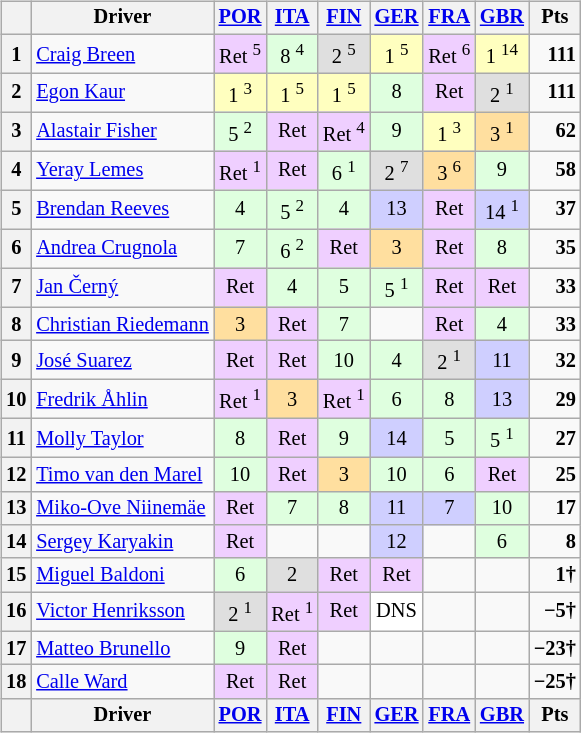<table>
<tr>
<td><br><table class="wikitable" style="font-size: 85%; text-align: center;">
<tr valign="top">
<th valign="middle"></th>
<th valign="middle">Driver</th>
<th><a href='#'>POR</a><br></th>
<th><a href='#'>ITA</a><br></th>
<th><a href='#'>FIN</a><br></th>
<th><a href='#'>GER</a><br></th>
<th><a href='#'>FRA</a><br></th>
<th><a href='#'>GBR</a><br></th>
<th valign="middle"> Pts </th>
</tr>
<tr>
<th>1</th>
<td align=left> <a href='#'>Craig Breen</a></td>
<td style="background:#efcfff;">Ret <sup>5</sup></td>
<td style="background:#dfffdf;">8 <sup>4</sup></td>
<td style="background:#dfdfdf;">2 <sup>5</sup></td>
<td style="background:#ffffbf;">1 <sup>5</sup></td>
<td style="background:#efcfff;">Ret <sup>6</sup></td>
<td style="background:#ffffbf;">1 <sup>14</sup></td>
<td align="right"><strong>111</strong></td>
</tr>
<tr>
<th>2</th>
<td align=left> <a href='#'>Egon Kaur</a></td>
<td style="background:#ffffbf;">1 <sup>3</sup></td>
<td style="background:#ffffbf;">1 <sup>5</sup></td>
<td style="background:#ffffbf;">1 <sup>5</sup></td>
<td style="background:#dfffdf;">8</td>
<td style="background:#efcfff;">Ret</td>
<td style="background:#dfdfdf;">2 <sup>1</sup></td>
<td align="right"><strong>111</strong></td>
</tr>
<tr>
<th>3</th>
<td align=left> <a href='#'>Alastair Fisher</a></td>
<td style="background:#dfffdf;">5 <sup>2</sup></td>
<td style="background:#efcfff;">Ret</td>
<td style="background:#efcfff;">Ret <sup>4</sup></td>
<td style="background:#dfffdf;">9</td>
<td style="background:#ffffbf;">1 <sup>3</sup></td>
<td style="background:#ffdf9f;">3 <sup>1</sup></td>
<td align="right"><strong>62</strong></td>
</tr>
<tr>
<th>4</th>
<td align=left> <a href='#'>Yeray Lemes</a></td>
<td style="background:#efcfff;">Ret <sup>1</sup></td>
<td style="background:#efcfff;">Ret</td>
<td style="background:#dfffdf;">6 <sup>1</sup></td>
<td style="background:#dfdfdf;">2 <sup>7</sup></td>
<td style="background:#ffdf9f;">3 <sup>6</sup></td>
<td style="background:#dfffdf;">9</td>
<td align="right"><strong>58</strong></td>
</tr>
<tr>
<th>5</th>
<td align=left> <a href='#'>Brendan Reeves</a></td>
<td style="background:#dfffdf;">4</td>
<td style="background:#dfffdf;">5 <sup>2</sup></td>
<td style="background:#dfffdf;">4</td>
<td style="background:#cfcfff;">13</td>
<td style="background:#efcfff;">Ret</td>
<td style="background:#cfcfff;">14 <sup>1</sup></td>
<td align="right"><strong>37</strong></td>
</tr>
<tr>
<th>6</th>
<td align=left> <a href='#'>Andrea Crugnola</a></td>
<td style="background:#dfffdf;">7</td>
<td style="background:#dfffdf;">6 <sup>2</sup></td>
<td style="background:#efcfff;">Ret</td>
<td style="background:#ffdf9f;">3</td>
<td style="background:#efcfff;">Ret</td>
<td style="background:#dfffdf;">8</td>
<td align="right"><strong>35</strong></td>
</tr>
<tr>
<th>7</th>
<td align=left> <a href='#'>Jan Černý</a></td>
<td style="background:#efcfff;">Ret</td>
<td style="background:#dfffdf;">4</td>
<td style="background:#dfffdf;">5</td>
<td style="background:#dfffdf;">5 <sup>1</sup></td>
<td style="background:#efcfff;">Ret</td>
<td style="background:#efcfff;">Ret</td>
<td align="right"><strong>33</strong></td>
</tr>
<tr>
<th>8</th>
<td align=left nowrap> <a href='#'>Christian Riedemann</a></td>
<td style="background:#ffdf9f;">3</td>
<td style="background:#efcfff;">Ret</td>
<td style="background:#dfffdf;">7</td>
<td></td>
<td style="background:#efcfff;">Ret</td>
<td style="background:#dfffdf;">4</td>
<td align="right"><strong>33</strong></td>
</tr>
<tr>
<th>9</th>
<td align=left> <a href='#'>José Suarez</a></td>
<td style="background:#efcfff;">Ret</td>
<td style="background:#efcfff;">Ret</td>
<td style="background:#dfffdf;">10</td>
<td style="background:#dfffdf;">4</td>
<td style="background:#dfdfdf;">2 <sup>1</sup></td>
<td style="background:#cfcfff;">11</td>
<td align="right"><strong>32</strong></td>
</tr>
<tr>
<th>10</th>
<td align=left> <a href='#'>Fredrik Åhlin</a></td>
<td style="background:#efcfff;">Ret <sup>1</sup></td>
<td style="background:#ffdf9f;">3</td>
<td style="background:#efcfff;">Ret <sup>1</sup></td>
<td style="background:#dfffdf;">6</td>
<td style="background:#dfffdf;">8</td>
<td style="background:#cfcfff;">13</td>
<td align="right"><strong>29</strong></td>
</tr>
<tr>
<th>11</th>
<td align=left> <a href='#'>Molly Taylor</a></td>
<td style="background:#dfffdf;">8</td>
<td style="background:#efcfff;">Ret</td>
<td style="background:#dfffdf;">9</td>
<td style="background:#cfcfff;">14</td>
<td style="background:#dfffdf;">5</td>
<td style="background:#dfffdf;">5 <sup>1</sup></td>
<td align="right"><strong>27</strong></td>
</tr>
<tr>
<th>12</th>
<td align=left> <a href='#'>Timo van den Marel</a></td>
<td style="background:#dfffdf;">10</td>
<td style="background:#efcfff;">Ret</td>
<td style="background:#ffdf9f;">3</td>
<td style="background:#dfffdf;">10</td>
<td style="background:#dfffdf;">6</td>
<td style="background:#efcfff;">Ret</td>
<td align="right"><strong>25</strong></td>
</tr>
<tr>
<th>13</th>
<td align=left> <a href='#'>Miko-Ove Niinemäe</a></td>
<td style="background:#efcfff;">Ret</td>
<td style="background:#dfffdf;">7</td>
<td style="background:#dfffdf;">8</td>
<td style="background:#cfcfff;">11</td>
<td style="background:#cfcfff;">7</td>
<td style="background:#dfffdf;">10</td>
<td align="right"><strong>17</strong></td>
</tr>
<tr>
<th>14</th>
<td align=left> <a href='#'>Sergey Karyakin</a></td>
<td style="background:#efcfff;">Ret</td>
<td></td>
<td></td>
<td style="background:#cfcfff;">12</td>
<td></td>
<td style="background:#dfffdf;">6</td>
<td align="right"><strong>8</strong></td>
</tr>
<tr>
<th>15</th>
<td align=left> <a href='#'>Miguel Baldoni</a></td>
<td style="background:#dfffdf;">6</td>
<td style="background:#dfdfdf;">2</td>
<td style="background:#efcfff;">Ret</td>
<td style="background:#efcfff;">Ret</td>
<td></td>
<td></td>
<td align="right"><strong>1†</strong></td>
</tr>
<tr>
<th>16</th>
<td align=left> <a href='#'>Victor Henriksson</a></td>
<td style="background:#dfdfdf;">2 <sup>1</sup></td>
<td style="background:#efcfff;">Ret <sup>1</sup></td>
<td style="background:#efcfff;">Ret</td>
<td style="background:#ffffff;">DNS</td>
<td></td>
<td></td>
<td align="right"><strong>−5†</strong></td>
</tr>
<tr>
<th>17</th>
<td align=left> <a href='#'>Matteo Brunello</a></td>
<td style="background:#dfffdf;">9</td>
<td style="background:#efcfff;">Ret</td>
<td></td>
<td></td>
<td></td>
<td></td>
<td align="right"><strong>−23†</strong></td>
</tr>
<tr>
<th>18</th>
<td align=left> <a href='#'>Calle Ward</a></td>
<td style="background:#efcfff;">Ret</td>
<td style="background:#efcfff;">Ret</td>
<td></td>
<td></td>
<td></td>
<td></td>
<td align="right"><strong>−25†</strong></td>
</tr>
<tr valign="top">
<th valign="middle"></th>
<th valign="middle">Driver</th>
<th><a href='#'>POR</a><br></th>
<th><a href='#'>ITA</a><br></th>
<th><a href='#'>FIN</a><br></th>
<th><a href='#'>GER</a><br></th>
<th><a href='#'>FRA</a><br></th>
<th><a href='#'>GBR</a><br></th>
<th valign="middle">Pts</th>
</tr>
</table>
</td>
<td valign="top"><br></td>
</tr>
</table>
